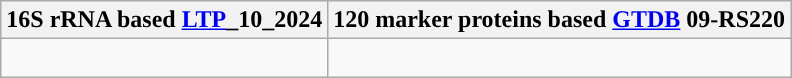<table class="wikitable">
<tr>
<th colspan=1>16S rRNA based <a href='#'>LTP</a>_10_2024</th>
<th colspan=1>120 marker proteins based <a href='#'>GTDB</a> 09-RS220</th>
</tr>
<tr>
<td style="vertical-align:top"><br></td>
<td><br></td>
</tr>
</table>
